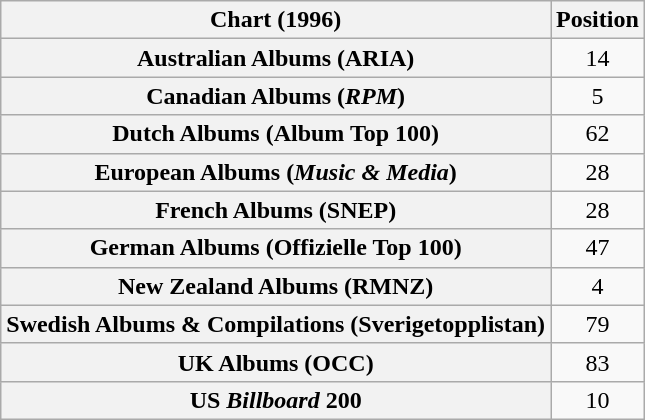<table class="wikitable sortable plainrowheaders" style="text-align:center;">
<tr>
<th scope="column">Chart (1996)</th>
<th scope="column">Position</th>
</tr>
<tr>
<th scope="row">Australian Albums (ARIA)</th>
<td>14</td>
</tr>
<tr>
<th scope="row">Canadian Albums (<em>RPM</em>)</th>
<td>5</td>
</tr>
<tr>
<th scope="row">Dutch Albums (Album Top 100)</th>
<td>62</td>
</tr>
<tr>
<th scope="row">European Albums (<em>Music & Media</em>)</th>
<td>28</td>
</tr>
<tr>
<th scope="row">French Albums (SNEP)</th>
<td>28</td>
</tr>
<tr>
<th scope="row">German Albums (Offizielle Top 100)</th>
<td>47</td>
</tr>
<tr>
<th scope="row">New Zealand Albums (RMNZ)</th>
<td>4</td>
</tr>
<tr>
<th scope="row">Swedish Albums & Compilations (Sverigetopplistan)</th>
<td>79</td>
</tr>
<tr>
<th scope="row">UK Albums (OCC)</th>
<td>83</td>
</tr>
<tr>
<th scope="row">US <em>Billboard</em> 200</th>
<td>10</td>
</tr>
</table>
